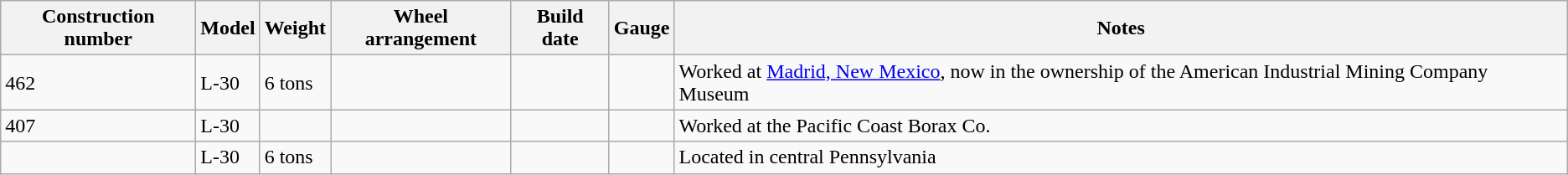<table class="wikitable">
<tr>
<th>Construction number</th>
<th>Model</th>
<th>Weight</th>
<th>Wheel arrangement</th>
<th>Build date</th>
<th>Gauge</th>
<th>Notes</th>
</tr>
<tr>
<td>462</td>
<td>L-30</td>
<td>6 tons</td>
<td></td>
<td></td>
<td></td>
<td>Worked at <a href='#'>Madrid, New Mexico</a>, now in the ownership of the American Industrial Mining Company Museum</td>
</tr>
<tr>
<td>407</td>
<td>L-30</td>
<td></td>
<td></td>
<td></td>
<td></td>
<td>Worked at the Pacific Coast Borax Co.</td>
</tr>
<tr>
<td></td>
<td>L-30</td>
<td>6 tons</td>
<td></td>
<td></td>
<td></td>
<td>Located in central Pennsylvania</td>
</tr>
</table>
